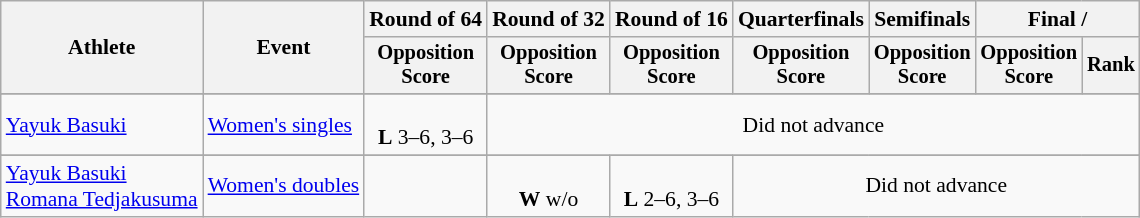<table class=wikitable style="font-size:90%">
<tr>
<th rowspan="2">Athlete</th>
<th rowspan="2">Event</th>
<th>Round of 64</th>
<th>Round of 32</th>
<th>Round of 16</th>
<th>Quarterfinals</th>
<th>Semifinals</th>
<th colspan=2>Final / </th>
</tr>
<tr style="font-size:95%">
<th>Opposition<br>Score</th>
<th>Opposition<br>Score</th>
<th>Opposition<br>Score</th>
<th>Opposition<br>Score</th>
<th>Opposition<br>Score</th>
<th>Opposition<br>Score</th>
<th>Rank</th>
</tr>
<tr>
</tr>
<tr align=center>
<td align=left><a href='#'>Yayuk Basuki</a></td>
<td align=left><a href='#'>Women's singles</a></td>
<td><br><strong>L</strong> 3–6, 3–6</td>
<td colspan=6>Did not advance</td>
</tr>
<tr>
</tr>
<tr align=center>
<td align=left><a href='#'>Yayuk Basuki</a> <br> <a href='#'>Romana Tedjakusuma</a></td>
<td align=left><a href='#'>Women's doubles</a></td>
<td></td>
<td><br><strong>W</strong> w/o</td>
<td><br><strong>L</strong> 2–6, 3–6</td>
<td colspan=4>Did not advance</td>
</tr>
</table>
